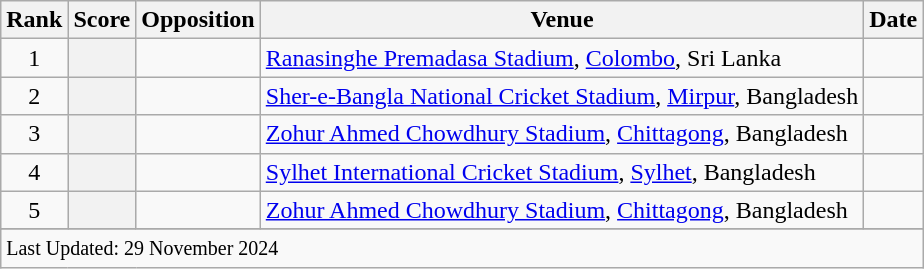<table class="wikitable plainrowheaders sortable">
<tr>
<th scope=col>Rank</th>
<th scope=col>Score</th>
<th scope=col>Opposition</th>
<th scope=col>Venue</th>
<th scope=col>Date</th>
</tr>
<tr>
<td align=center>1</td>
<th scope=row style=text-align:center;></th>
<td></td>
<td><a href='#'>Ranasinghe Premadasa Stadium</a>, <a href='#'>Colombo</a>, Sri Lanka</td>
<td></td>
</tr>
<tr>
<td align=center>2</td>
<th scope=row style=text-align:center;></th>
<td></td>
<td><a href='#'>Sher-e-Bangla National Cricket Stadium</a>, <a href='#'>Mirpur</a>, Bangladesh</td>
<td></td>
</tr>
<tr>
<td align=center>3</td>
<th scope=row style=text-align:center;></th>
<td></td>
<td><a href='#'>Zohur Ahmed Chowdhury Stadium</a>, <a href='#'>Chittagong</a>, Bangladesh</td>
<td></td>
</tr>
<tr>
<td align=center>4</td>
<th scope=row style=text-align:center;></th>
<td></td>
<td><a href='#'>Sylhet International Cricket Stadium</a>, <a href='#'>Sylhet</a>, Bangladesh</td>
<td></td>
</tr>
<tr>
<td align=center>5</td>
<th scope=row style=text-align:center;></th>
<td></td>
<td><a href='#'>Zohur Ahmed Chowdhury Stadium</a>, <a href='#'>Chittagong</a>, Bangladesh</td>
<td></td>
</tr>
<tr>
</tr>
<tr class=sortbottom>
<td colspan=5><small>Last Updated: 29 November 2024</small></td>
</tr>
</table>
